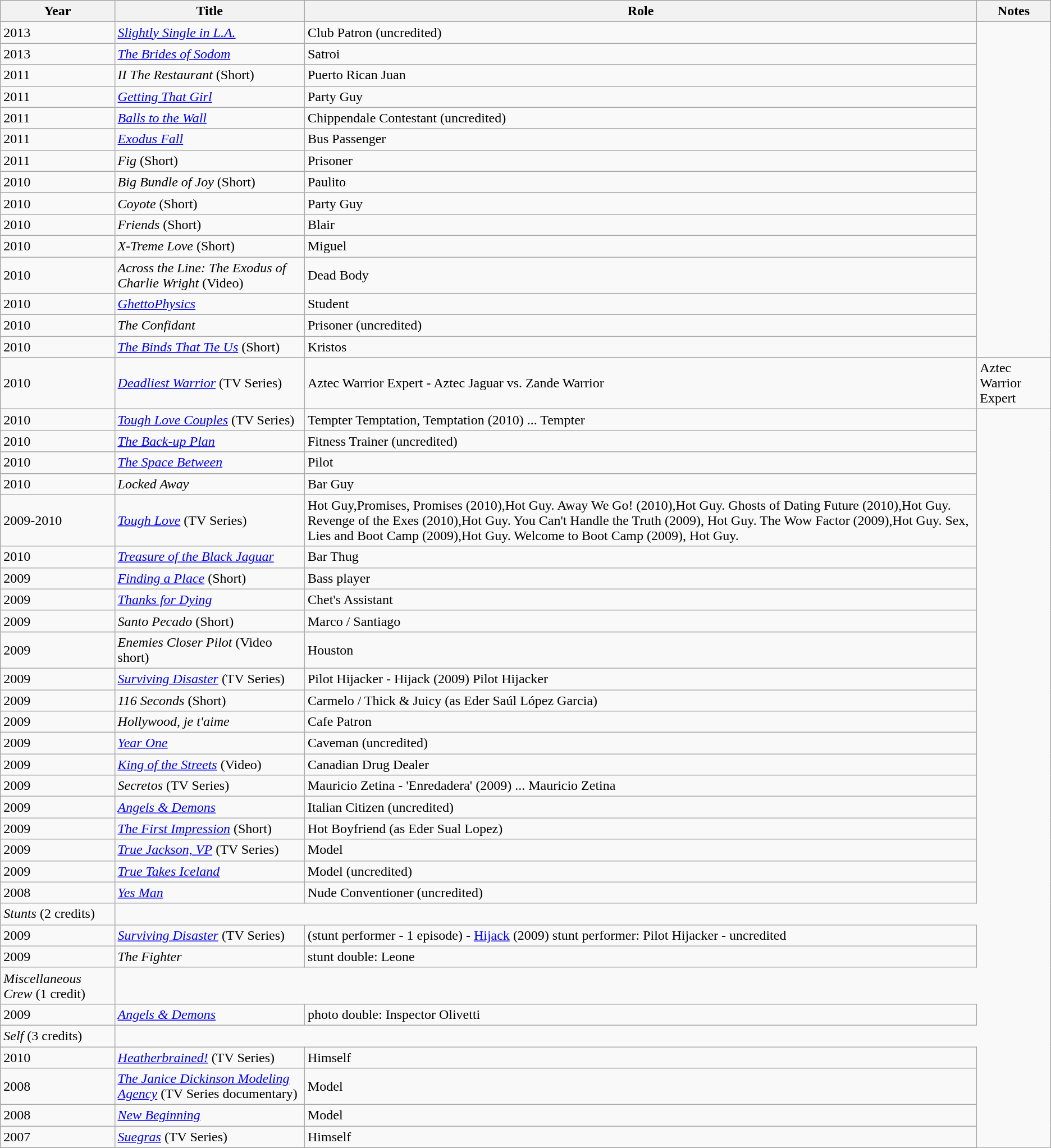<table class="wikitable sortable">
<tr>
<th>Year</th>
<th>Title</th>
<th>Role</th>
<th>Notes</th>
</tr>
<tr>
<td>2013</td>
<td><em><a href='#'>Slightly Single in L.A.</a></em></td>
<td>Club Patron (uncredited)</td>
</tr>
<tr>
<td>2013</td>
<td><em><a href='#'>The Brides of Sodom</a></em></td>
<td>Satroi</td>
</tr>
<tr>
<td>2011</td>
<td><em>II The Restaurant</em> (Short)</td>
<td>Puerto Rican Juan</td>
</tr>
<tr>
<td>2011</td>
<td><em><a href='#'>Getting That Girl</a></em></td>
<td>Party Guy</td>
</tr>
<tr>
<td>2011</td>
<td><em><a href='#'>Balls to the Wall</a></em></td>
<td>Chippendale Contestant (uncredited)</td>
</tr>
<tr>
<td>2011</td>
<td><em><a href='#'>Exodus Fall</a></em></td>
<td>Bus Passenger</td>
</tr>
<tr>
<td>2011</td>
<td><em>Fig</em> (Short)</td>
<td>Prisoner</td>
</tr>
<tr>
<td>2010</td>
<td><em>Big Bundle of Joy</em> (Short)</td>
<td>Paulito</td>
</tr>
<tr>
<td>2010</td>
<td><em>Coyote</em> (Short)</td>
<td>Party Guy</td>
</tr>
<tr>
<td>2010</td>
<td><em>Friends</em> (Short)</td>
<td>Blair</td>
</tr>
<tr>
<td>2010</td>
<td><em>X-Treme Love</em> (Short)</td>
<td>Miguel</td>
</tr>
<tr>
<td>2010</td>
<td><em>Across the Line: The Exodus of Charlie Wright</em> (Video)</td>
<td>Dead Body</td>
</tr>
<tr>
<td>2010</td>
<td><em><a href='#'>GhettoPhysics</a></em></td>
<td>Student</td>
</tr>
<tr>
<td>2010</td>
<td><em>The Confidant</em></td>
<td>Prisoner (uncredited)</td>
</tr>
<tr>
<td>2010</td>
<td><em><a href='#'>The Binds That Tie Us</a></em> (Short)</td>
<td>Kristos</td>
</tr>
<tr>
<td>2010</td>
<td><em><a href='#'>Deadliest Warrior</a></em> (TV Series)</td>
<td>Aztec Warrior Expert - Aztec Jaguar vs. Zande Warrior</td>
<td>Aztec Warrior Expert</td>
</tr>
<tr>
<td>2010</td>
<td><em><a href='#'>Tough Love Couples</a></em> (TV Series)</td>
<td>Tempter Temptation, Temptation  (2010) ... Tempter</td>
</tr>
<tr>
<td>2010</td>
<td><em><a href='#'>The Back-up Plan</a></em></td>
<td>Fitness Trainer (uncredited)</td>
</tr>
<tr>
<td>2010</td>
<td><em><a href='#'>The Space Between</a></em></td>
<td>Pilot</td>
</tr>
<tr>
<td>2010</td>
<td><em>Locked Away</em></td>
<td>Bar Guy</td>
</tr>
<tr>
<td>2009-2010</td>
<td><em><a href='#'>Tough Love</a></em> (TV Series)</td>
<td>Hot Guy,Promises, Promises (2010),Hot Guy. Away We Go! (2010),Hot Guy. Ghosts of Dating Future (2010),Hot Guy. Revenge of the Exes (2010),Hot Guy. You Can't Handle the Truth (2009), Hot Guy. The Wow Factor (2009),Hot Guy. Sex, Lies and Boot Camp (2009),Hot Guy. Welcome to Boot Camp (2009), Hot Guy.</td>
</tr>
<tr>
<td>2010</td>
<td><em><a href='#'>Treasure of the Black Jaguar</a></em></td>
<td>Bar Thug</td>
</tr>
<tr>
<td>2009</td>
<td><em><a href='#'>Finding a Place</a></em> (Short)</td>
<td>Bass player</td>
</tr>
<tr>
<td>2009</td>
<td><em><a href='#'>Thanks for Dying</a></em></td>
<td>Chet's Assistant</td>
</tr>
<tr>
<td>2009</td>
<td><em>Santo Pecado</em> (Short)</td>
<td>Marco / Santiago</td>
</tr>
<tr>
<td>2009</td>
<td><em>Enemies Closer Pilot</em> (Video short)</td>
<td>Houston</td>
</tr>
<tr>
<td>2009</td>
<td><em><a href='#'>Surviving Disaster</a></em> (TV Series)</td>
<td>Pilot Hijacker - Hijack (2009) Pilot Hijacker</td>
</tr>
<tr>
<td>2009</td>
<td><em>116 Seconds</em> (Short)</td>
<td>Carmelo / Thick & Juicy (as Eder Saúl López Garcia)</td>
</tr>
<tr>
<td>2009</td>
<td><em>Hollywood, je t'aime</em></td>
<td>Cafe Patron</td>
</tr>
<tr>
<td>2009</td>
<td><em><a href='#'>Year One</a></em></td>
<td>Caveman (uncredited)</td>
</tr>
<tr>
<td>2009</td>
<td><em><a href='#'>King of the Streets</a></em> (Video)</td>
<td>Canadian Drug Dealer</td>
</tr>
<tr>
<td>2009</td>
<td><em>Secretos</em> (TV Series)</td>
<td>Mauricio Zetina - 'Enredadera' (2009) ... Mauricio Zetina</td>
</tr>
<tr>
<td>2009</td>
<td><em><a href='#'>Angels & Demons</a></em></td>
<td>Italian Citizen (uncredited)</td>
</tr>
<tr>
<td>2009</td>
<td><em><a href='#'>The First Impression</a></em> (Short)</td>
<td>Hot Boyfriend (as Eder Sual Lopez)</td>
</tr>
<tr>
<td>2009</td>
<td><em><a href='#'>True Jackson, VP</a></em> (TV Series)</td>
<td>Model</td>
</tr>
<tr>
<td>2009</td>
<td><em><a href='#'>True Takes Iceland</a></em></td>
<td>Model (uncredited)</td>
</tr>
<tr>
<td>2008</td>
<td><em><a href='#'>Yes Man</a></em></td>
<td>Nude Conventioner (uncredited)</td>
</tr>
<tr>
<td><em>Stunts</em> (2 credits)</td>
</tr>
<tr>
<td>2009</td>
<td><em><a href='#'>Surviving Disaster</a></em> (TV Series)</td>
<td>(stunt performer - 1 episode) - <a href='#'>Hijack</a> (2009) stunt performer: Pilot Hijacker - uncredited</td>
</tr>
<tr>
<td>2009</td>
<td><em>The Fighter</em></td>
<td>stunt double: Leone</td>
</tr>
<tr>
<td><em>Miscellaneous Crew</em> (1 credit)</td>
</tr>
<tr>
<td>2009</td>
<td><em><a href='#'>Angels & Demons</a></em></td>
<td>photo double: Inspector Olivetti</td>
</tr>
<tr>
<td><em>Self</em> (3 credits)</td>
</tr>
<tr>
<td>2010</td>
<td><em><a href='#'>Heatherbrained!</a></em> (TV Series)</td>
<td>Himself</td>
</tr>
<tr>
<td>2008</td>
<td><em><a href='#'>The Janice Dickinson Modeling Agency</a></em> (TV Series documentary)</td>
<td>Model</td>
</tr>
<tr>
<td>2008</td>
<td><em><a href='#'>New Beginning</a></em></td>
<td>Model</td>
</tr>
<tr>
<td>2007</td>
<td><em><a href='#'>Suegras</a></em> (TV Series)</td>
<td>Himself</td>
</tr>
<tr>
</tr>
</table>
